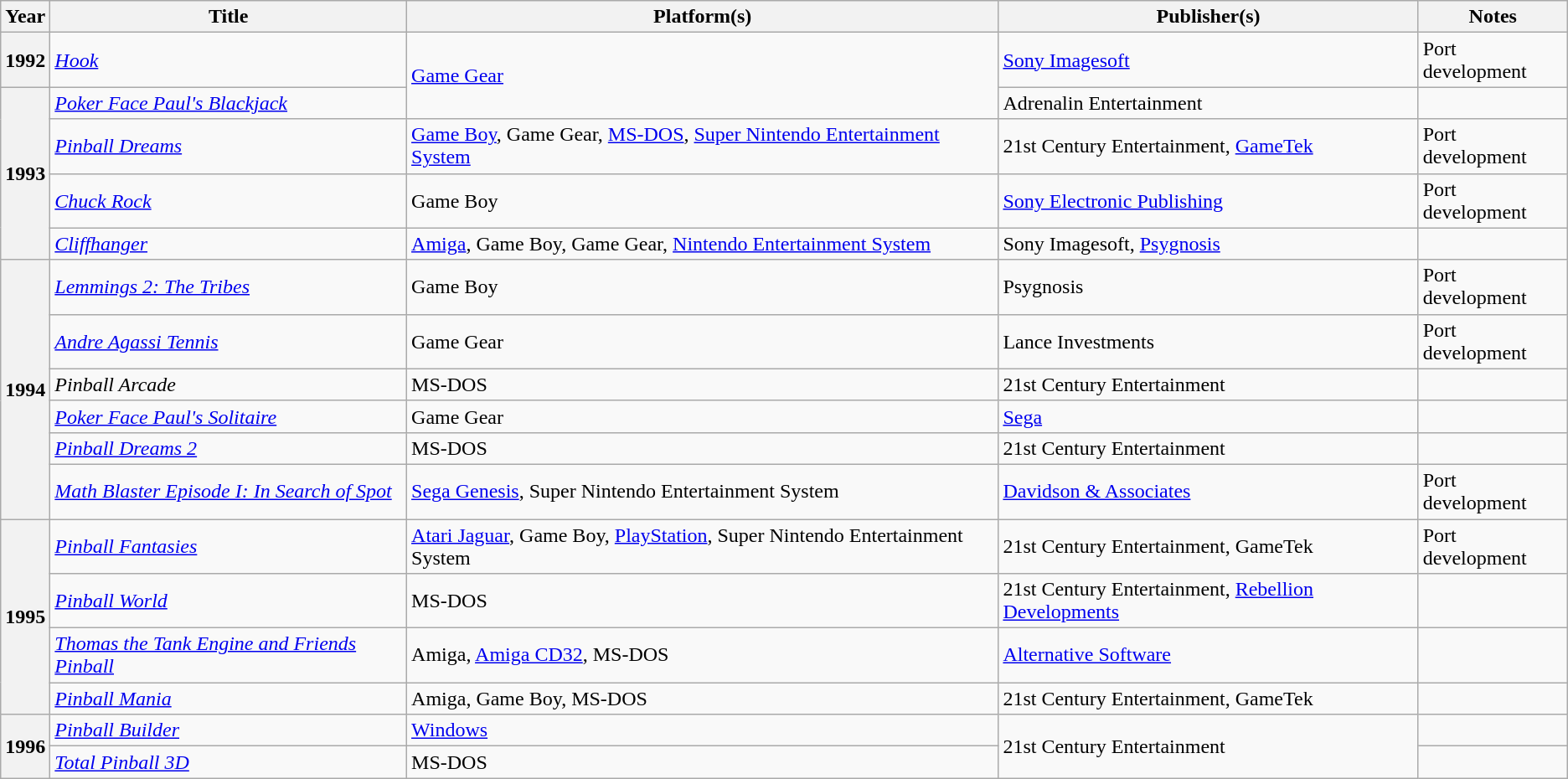<table class="wikitable sortable plainrowheaders">
<tr>
<th scope="col">Year</th>
<th scope="col">Title</th>
<th scope="col">Platform(s)</th>
<th scope="col">Publisher(s)</th>
<th scope="col" class="unsortable">Notes</th>
</tr>
<tr>
<th scope="row">1992</th>
<td><em><a href='#'>Hook</a></em></td>
<td rowspan="2"><a href='#'>Game Gear</a></td>
<td><a href='#'>Sony Imagesoft</a></td>
<td>Port development</td>
</tr>
<tr>
<th scope="row" rowspan="4">1993</th>
<td><em><a href='#'>Poker Face Paul's Blackjack</a></em></td>
<td>Adrenalin Entertainment</td>
<td></td>
</tr>
<tr>
<td><em><a href='#'>Pinball Dreams</a></em></td>
<td><a href='#'>Game Boy</a>, Game Gear, <a href='#'>MS-DOS</a>, <a href='#'>Super Nintendo Entertainment System</a></td>
<td>21st Century Entertainment, <a href='#'>GameTek</a></td>
<td>Port development</td>
</tr>
<tr>
<td><em><a href='#'>Chuck Rock</a></em></td>
<td>Game Boy</td>
<td><a href='#'>Sony Electronic Publishing</a></td>
<td>Port development</td>
</tr>
<tr>
<td><em><a href='#'>Cliffhanger</a></em></td>
<td><a href='#'>Amiga</a>, Game Boy, Game Gear, <a href='#'>Nintendo Entertainment System</a></td>
<td>Sony Imagesoft, <a href='#'>Psygnosis</a></td>
<td></td>
</tr>
<tr>
<th scope="row" rowspan="6">1994</th>
<td><em><a href='#'>Lemmings 2: The Tribes</a></em></td>
<td>Game Boy</td>
<td>Psygnosis</td>
<td>Port development</td>
</tr>
<tr>
<td><em><a href='#'>Andre Agassi Tennis</a></em></td>
<td>Game Gear</td>
<td>Lance Investments</td>
<td>Port development</td>
</tr>
<tr>
<td><em>Pinball Arcade</em></td>
<td>MS-DOS</td>
<td>21st Century Entertainment</td>
<td></td>
</tr>
<tr>
<td><em><a href='#'>Poker Face Paul's Solitaire</a></em></td>
<td>Game Gear</td>
<td><a href='#'>Sega</a></td>
<td></td>
</tr>
<tr>
<td><em><a href='#'>Pinball Dreams 2</a></em></td>
<td>MS-DOS</td>
<td>21st Century Entertainment</td>
<td></td>
</tr>
<tr>
<td><em><a href='#'>Math Blaster Episode I: In Search of Spot</a></em></td>
<td><a href='#'>Sega Genesis</a>, Super Nintendo Entertainment System</td>
<td><a href='#'>Davidson & Associates</a></td>
<td>Port development</td>
</tr>
<tr>
<th scope="row" rowspan="4">1995</th>
<td><em><a href='#'>Pinball Fantasies</a></em></td>
<td><a href='#'>Atari Jaguar</a>, Game Boy, <a href='#'>PlayStation</a>, Super Nintendo Entertainment System</td>
<td>21st Century Entertainment, GameTek</td>
<td>Port development</td>
</tr>
<tr>
<td><em><a href='#'>Pinball World</a></em></td>
<td>MS-DOS</td>
<td>21st Century Entertainment, <a href='#'>Rebellion Developments</a></td>
<td></td>
</tr>
<tr>
<td><em><a href='#'>Thomas the Tank Engine and Friends Pinball</a></em></td>
<td>Amiga, <a href='#'>Amiga CD32</a>, MS-DOS</td>
<td><a href='#'>Alternative Software</a></td>
<td></td>
</tr>
<tr>
<td><em><a href='#'>Pinball Mania</a></em></td>
<td>Amiga, Game Boy, MS-DOS</td>
<td>21st Century Entertainment, GameTek</td>
<td></td>
</tr>
<tr>
<th scope="row" rowspan="2">1996</th>
<td><em><a href='#'>Pinball Builder</a></em></td>
<td><a href='#'>Windows</a></td>
<td rowspan="2">21st Century Entertainment</td>
<td></td>
</tr>
<tr>
<td><em><a href='#'>Total Pinball 3D</a></em></td>
<td>MS-DOS</td>
<td></td>
</tr>
</table>
